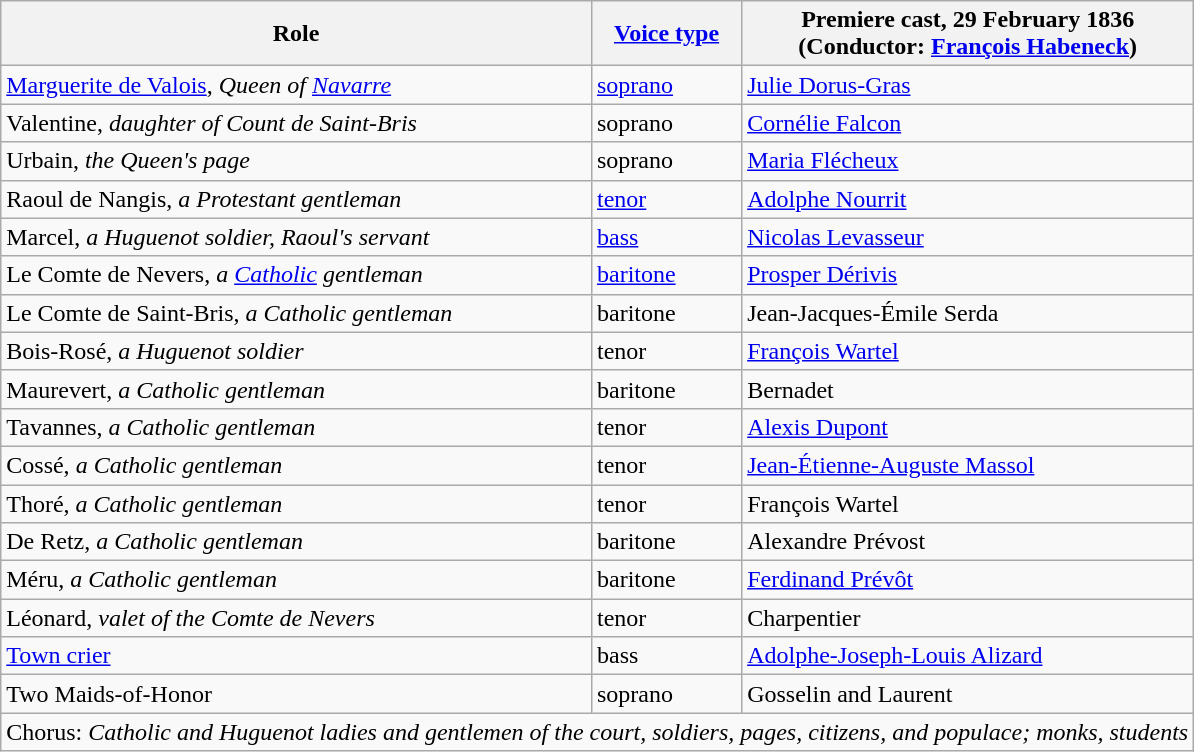<table class="wikitable">
<tr>
<th>Role</th>
<th><a href='#'>Voice type</a></th>
<th>Premiere cast, 29 February 1836<br>(Conductor: <a href='#'>François Habeneck</a>)</th>
</tr>
<tr>
<td><a href='#'>Marguerite de Valois</a>, <em>Queen of <a href='#'>Navarre</a></em></td>
<td><a href='#'>soprano</a></td>
<td><a href='#'>Julie Dorus-Gras</a></td>
</tr>
<tr>
<td>Valentine, <em>daughter of Count de Saint-Bris</em></td>
<td>soprano</td>
<td><a href='#'>Cornélie Falcon</a></td>
</tr>
<tr>
<td>Urbain, <em>the Queen's page</em></td>
<td>soprano</td>
<td><a href='#'>Maria Flécheux</a></td>
</tr>
<tr>
<td>Raoul de Nangis, <em>a Protestant gentleman</em></td>
<td><a href='#'>tenor</a></td>
<td><a href='#'>Adolphe Nourrit</a></td>
</tr>
<tr>
<td>Marcel, <em>a Huguenot soldier, Raoul's servant</em></td>
<td><a href='#'>bass</a></td>
<td><a href='#'>Nicolas Levasseur</a></td>
</tr>
<tr>
<td>Le Comte de Nevers, <em>a <a href='#'>Catholic</a> gentleman</em></td>
<td><a href='#'>baritone</a></td>
<td><a href='#'>Prosper Dérivis</a></td>
</tr>
<tr>
<td>Le Comte de Saint-Bris, <em>a Catholic gentleman</em></td>
<td>baritone</td>
<td>Jean-Jacques-Émile Serda</td>
</tr>
<tr>
<td>Bois-Rosé, <em>a Huguenot soldier</em></td>
<td>tenor</td>
<td><a href='#'>François Wartel</a></td>
</tr>
<tr>
<td>Maurevert, <em>a Catholic gentleman</em></td>
<td>baritone</td>
<td>Bernadet</td>
</tr>
<tr>
<td>Tavannes, <em>a Catholic gentleman</em></td>
<td>tenor</td>
<td><a href='#'>Alexis Dupont</a></td>
</tr>
<tr>
<td>Cossé, <em>a Catholic gentleman</em></td>
<td>tenor</td>
<td><a href='#'>Jean-Étienne-Auguste Massol</a></td>
</tr>
<tr>
<td>Thoré, <em>a Catholic gentleman</em></td>
<td>tenor</td>
<td>François Wartel</td>
</tr>
<tr>
<td>De Retz, <em>a Catholic gentleman</em></td>
<td>baritone</td>
<td>Alexandre Prévost</td>
</tr>
<tr>
<td>Méru, <em>a Catholic gentleman</em></td>
<td>baritone</td>
<td><a href='#'>Ferdinand Prévôt</a></td>
</tr>
<tr>
<td>Léonard, <em>valet of the Comte de Nevers</em></td>
<td>tenor</td>
<td>Charpentier</td>
</tr>
<tr>
<td><a href='#'>Town crier</a></td>
<td>bass</td>
<td><a href='#'>Adolphe-Joseph-Louis Alizard</a></td>
</tr>
<tr>
<td>Two Maids-of-Honor</td>
<td>soprano</td>
<td>Gosselin and Laurent</td>
</tr>
<tr>
<td colspan="3">Chorus: <em>Catholic and Huguenot ladies and gentlemen of the court, soldiers, pages, citizens, and populace; monks, students</em></td>
</tr>
</table>
